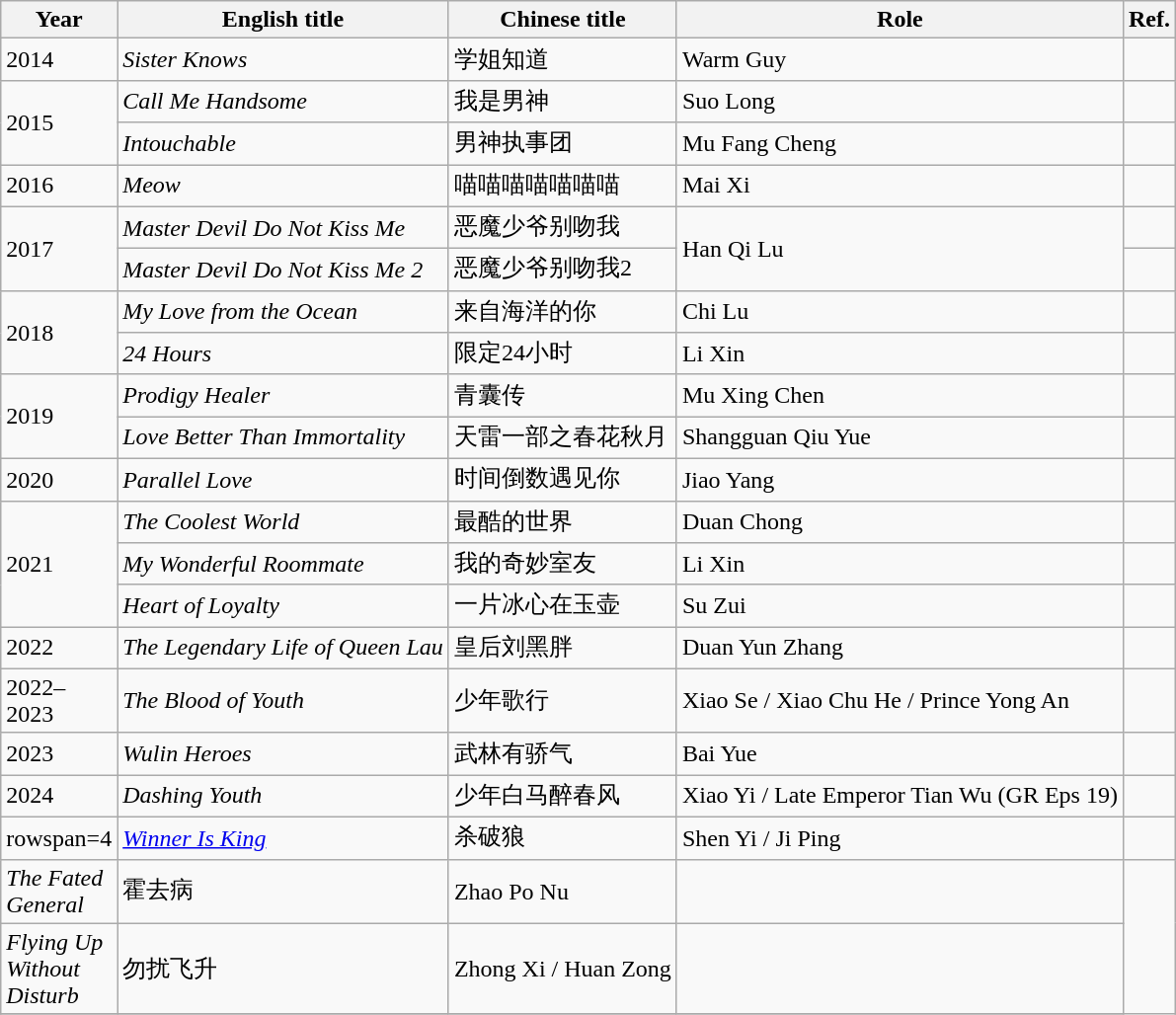<table class="wikitable">
<tr>
<th width=10>Year</th>
<th>English title</th>
<th>Chinese title</th>
<th>Role</th>
<th>Ref.</th>
</tr>
<tr>
<td>2014</td>
<td><em>Sister Knows</em></td>
<td>学姐知道</td>
<td>Warm Guy</td>
<td></td>
</tr>
<tr>
<td rowspan=2>2015</td>
<td><em>Call Me Handsome </em></td>
<td>我是男神</td>
<td>Suo Long</td>
<td></td>
</tr>
<tr>
<td><em>Intouchable </em></td>
<td>男神执事团</td>
<td>Mu Fang Cheng</td>
<td></td>
</tr>
<tr>
<td>2016</td>
<td><em>Meow</em></td>
<td>喵喵喵喵喵喵喵</td>
<td>Mai Xi</td>
<td></td>
</tr>
<tr>
<td rowspan=2>2017</td>
<td><em>Master Devil Do Not Kiss Me </em></td>
<td>恶魔少爷别吻我</td>
<td rowspan=2>Han Qi Lu</td>
<td></td>
</tr>
<tr>
<td><em>Master Devil Do Not Kiss Me 2</em></td>
<td>恶魔少爷别吻我2</td>
<td></td>
</tr>
<tr>
<td rowspan=2>2018</td>
<td><em>My Love from the Ocean</em></td>
<td>来自海洋的你</td>
<td>Chi Lu</td>
<td></td>
</tr>
<tr>
<td><em>24 Hours</em></td>
<td>限定24小时</td>
<td>Li Xin</td>
<td></td>
</tr>
<tr>
<td rowspan=2>2019</td>
<td><em>Prodigy Healer</em></td>
<td>青囊传</td>
<td>Mu Xing Chen</td>
<td></td>
</tr>
<tr>
<td><em>Love Better Than Immortality</em></td>
<td>天雷一部之春花秋月</td>
<td>Shangguan Qiu Yue</td>
<td></td>
</tr>
<tr>
<td>2020</td>
<td><em>Parallel Love</em></td>
<td>时间倒数遇见你</td>
<td>Jiao Yang</td>
<td></td>
</tr>
<tr>
<td rowspan=3>2021</td>
<td><em>The Coolest World</em></td>
<td>最酷的世界</td>
<td>Duan Chong</td>
<td></td>
</tr>
<tr>
<td><em>My Wonderful Roommate</em></td>
<td>我的奇妙室友</td>
<td>Li Xin</td>
<td></td>
</tr>
<tr>
<td><em>Heart of Loyalty</em></td>
<td>一片冰心在玉壶</td>
<td>Su Zui</td>
<td></td>
</tr>
<tr>
<td>2022</td>
<td><em>The Legendary Life of Queen Lau</em></td>
<td>皇后刘黑胖</td>
<td>Duan Yun Zhang</td>
<td></td>
</tr>
<tr>
<td>2022–2023</td>
<td><em>The Blood of Youth</em></td>
<td>少年歌行</td>
<td>Xiao Se / Xiao Chu He / Prince Yong An</td>
<td></td>
</tr>
<tr>
<td>2023</td>
<td><em>Wulin Heroes</em></td>
<td>武林有骄气</td>
<td>Bai Yue</td>
<td></td>
</tr>
<tr>
<td>2024</td>
<td><em>Dashing Youth</em></td>
<td>少年白马醉春风</td>
<td>Xiao Yi / Late Emperor Tian Wu (GR Eps 19)</td>
<td></td>
</tr>
<tr>
<td>rowspan=4 </td>
<td><em><a href='#'>Winner Is King</a></em></td>
<td>杀破狼</td>
<td>Shen Yi / Ji Ping</td>
<td></td>
</tr>
<tr>
<td><em>The Fated General</em></td>
<td>霍去病</td>
<td>Zhao Po Nu</td>
<td></td>
</tr>
<tr>
<td><em>Flying Up Without Disturb</em></td>
<td>勿扰飞升</td>
<td>Zhong Xi / Huan Zong</td>
<td></td>
</tr>
<tr>
</tr>
</table>
